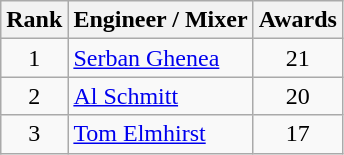<table class="wikitable" style="text-align: center; cellpadding: 2;">
<tr>
<th>Rank</th>
<th>Engineer / Mixer</th>
<th>Awards</th>
</tr>
<tr>
<td>1</td>
<td style="text-align: left;"><a href='#'>Serban Ghenea</a></td>
<td>21</td>
</tr>
<tr>
<td>2</td>
<td style="text-align: left;"><a href='#'>Al Schmitt</a></td>
<td>20</td>
</tr>
<tr>
<td>3</td>
<td style="text-align: left;"><a href='#'>Tom Elmhirst</a></td>
<td>17</td>
</tr>
</table>
